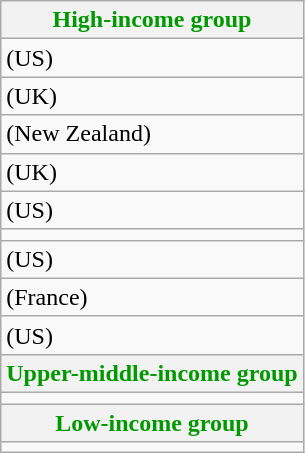<table class="wikitable">
<tr>
<th scope="row" colspan="5" style="color:#090; text-align:center">High-income group</th>
</tr>
<tr>
<td><em></em> (US)</td>
</tr>
<tr>
<td><em></em> (UK)</td>
</tr>
<tr>
<td><em></em> (New Zealand)</td>
</tr>
<tr>
<td><em></em> (UK)</td>
</tr>
<tr>
<td><em></em> (US)</td>
</tr>
<tr>
<td></td>
</tr>
<tr>
<td><em></em> (US)</td>
</tr>
<tr>
<td><em></em> (France)</td>
</tr>
<tr>
<td><em></em> (US)</td>
</tr>
<tr>
<th scope="row" colspan="5" style="color:#090; text-align:center">Upper-middle-income group</th>
</tr>
<tr>
<td></td>
</tr>
<tr>
<th scope="row" colspan="5" style="color:#090; text-align:center">Low-income group</th>
</tr>
<tr>
<td></td>
</tr>
</table>
